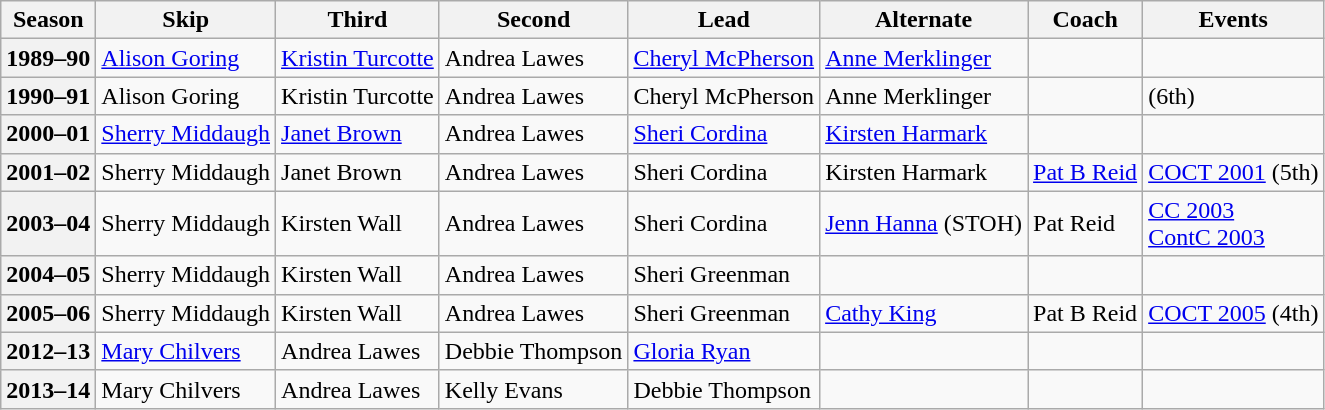<table class="wikitable">
<tr>
<th scope="col">Season</th>
<th scope="col">Skip</th>
<th scope="col">Third</th>
<th scope="col">Second</th>
<th scope="col">Lead</th>
<th scope="col">Alternate</th>
<th scope="col">Coach</th>
<th scope="col">Events</th>
</tr>
<tr>
<th scope="row">1989–90</th>
<td><a href='#'>Alison Goring</a></td>
<td><a href='#'>Kristin Turcotte</a></td>
<td>Andrea Lawes</td>
<td><a href='#'>Cheryl McPherson</a></td>
<td><a href='#'>Anne Merklinger</a></td>
<td></td>
<td> <br> </td>
</tr>
<tr>
<th scope="row">1990–91</th>
<td>Alison Goring</td>
<td>Kristin Turcotte</td>
<td>Andrea Lawes</td>
<td>Cheryl McPherson</td>
<td>Anne Merklinger</td>
<td></td>
<td> (6th)</td>
</tr>
<tr>
<th scope="row">2000–01</th>
<td><a href='#'>Sherry Middaugh</a></td>
<td><a href='#'>Janet Brown</a></td>
<td>Andrea Lawes</td>
<td><a href='#'>Sheri Cordina</a></td>
<td><a href='#'>Kirsten Harmark</a></td>
<td></td>
<td> </td>
</tr>
<tr>
<th scope="row">2001–02</th>
<td>Sherry Middaugh</td>
<td>Janet Brown</td>
<td>Andrea Lawes</td>
<td>Sheri Cordina</td>
<td>Kirsten Harmark</td>
<td><a href='#'>Pat B Reid</a></td>
<td><a href='#'>COCT 2001</a> (5th)<br> </td>
</tr>
<tr>
<th scope="row">2003–04</th>
<td>Sherry Middaugh</td>
<td>Kirsten Wall</td>
<td>Andrea Lawes</td>
<td>Sheri Cordina</td>
<td><a href='#'>Jenn Hanna</a> (STOH)</td>
<td>Pat Reid</td>
<td><a href='#'>CC 2003</a> <br><a href='#'>ContC 2003</a> <br> </td>
</tr>
<tr>
<th scope="row">2004–05</th>
<td>Sherry Middaugh</td>
<td>Kirsten Wall</td>
<td>Andrea Lawes</td>
<td>Sheri Greenman</td>
<td></td>
<td></td>
<td></td>
</tr>
<tr>
<th scope="row">2005–06</th>
<td>Sherry Middaugh</td>
<td>Kirsten Wall</td>
<td>Andrea Lawes</td>
<td>Sheri Greenman</td>
<td><a href='#'>Cathy King</a></td>
<td>Pat B Reid</td>
<td><a href='#'>COCT 2005</a> (4th)</td>
</tr>
<tr>
<th scope="row">2012–13</th>
<td><a href='#'>Mary Chilvers</a></td>
<td>Andrea Lawes</td>
<td>Debbie Thompson</td>
<td><a href='#'>Gloria Ryan</a></td>
<td></td>
<td></td>
<td></td>
</tr>
<tr>
<th scope="row">2013–14</th>
<td>Mary Chilvers</td>
<td>Andrea Lawes</td>
<td>Kelly Evans</td>
<td>Debbie Thompson</td>
<td></td>
<td></td>
<td></td>
</tr>
</table>
